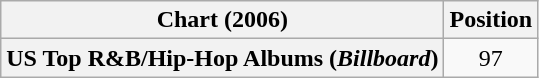<table class="wikitable plainrowheaders" style="text-align:center">
<tr>
<th scope="col">Chart (2006)</th>
<th scope="col">Position</th>
</tr>
<tr>
<th scope="row">US Top R&B/Hip-Hop Albums (<em>Billboard</em>)</th>
<td>97</td>
</tr>
</table>
